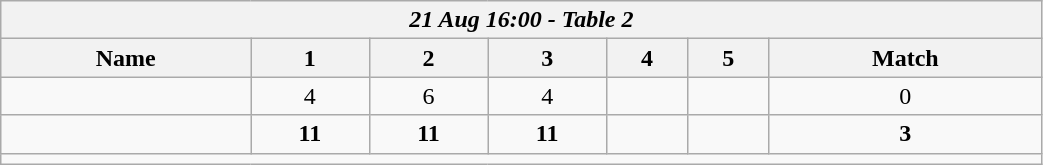<table class=wikitable style="text-align:center; width: 55%">
<tr>
<th colspan=17><em>21 Aug 16:00 - Table 2</em></th>
</tr>
<tr>
<th>Name</th>
<th>1</th>
<th>2</th>
<th>3</th>
<th>4</th>
<th>5</th>
<th>Match</th>
</tr>
<tr>
<td style="text-align:left;"></td>
<td>4</td>
<td>6</td>
<td>4</td>
<td></td>
<td></td>
<td>0</td>
</tr>
<tr>
<td style="text-align:left;"><strong></strong></td>
<td><strong>11</strong></td>
<td><strong>11</strong></td>
<td><strong>11</strong></td>
<td></td>
<td></td>
<td><strong>3</strong></td>
</tr>
<tr>
<td colspan=17></td>
</tr>
</table>
